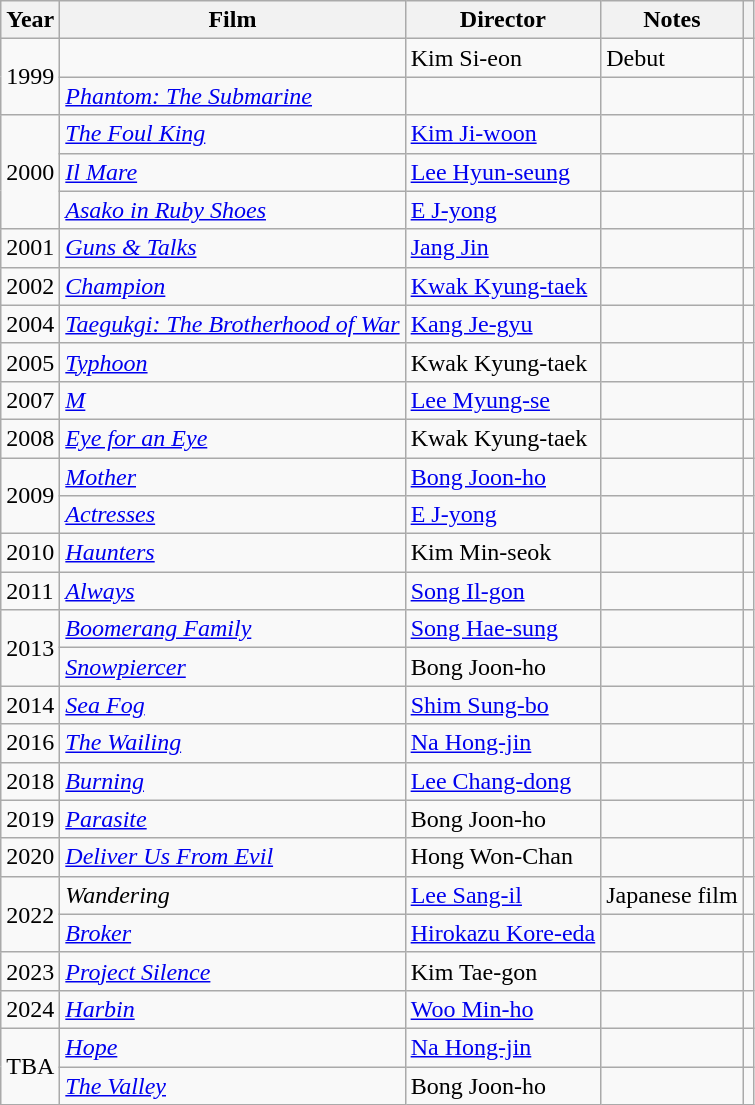<table class="wikitable sortable">
<tr>
<th>Year</th>
<th>Film</th>
<th>Director</th>
<th class="unsortable">Notes</th>
<th class="unsortable"></th>
</tr>
<tr>
<td rowspan="2">1999</td>
<td><em></em></td>
<td>Kim Si-eon</td>
<td>Debut</td>
<td></td>
</tr>
<tr>
<td><em><a href='#'>Phantom: The Submarine</a></em></td>
<td></td>
<td></td>
<td></td>
</tr>
<tr>
<td rowspan="3">2000</td>
<td><em><a href='#'>The Foul King</a></em></td>
<td><a href='#'>Kim Ji-woon</a></td>
<td></td>
<td></td>
</tr>
<tr>
<td><em><a href='#'>Il Mare</a></em></td>
<td><a href='#'>Lee Hyun-seung</a></td>
<td></td>
<td></td>
</tr>
<tr>
<td><em><a href='#'>Asako in Ruby Shoes</a></em></td>
<td><a href='#'>E J-yong</a></td>
<td></td>
<td></td>
</tr>
<tr>
<td>2001</td>
<td><em><a href='#'>Guns & Talks</a></em></td>
<td><a href='#'>Jang Jin</a></td>
<td></td>
<td></td>
</tr>
<tr>
<td>2002</td>
<td><em><a href='#'>Champion</a></em></td>
<td><a href='#'>Kwak Kyung-taek</a></td>
<td></td>
<td></td>
</tr>
<tr>
<td>2004</td>
<td><em><a href='#'>Taegukgi: The Brotherhood of War</a></em></td>
<td><a href='#'>Kang Je-gyu</a></td>
<td></td>
<td></td>
</tr>
<tr>
<td>2005</td>
<td><em><a href='#'>Typhoon</a></em></td>
<td>Kwak Kyung-taek</td>
<td></td>
<td></td>
</tr>
<tr>
<td>2007</td>
<td><em><a href='#'>M</a></em></td>
<td><a href='#'>Lee Myung-se</a></td>
<td></td>
<td></td>
</tr>
<tr>
<td>2008</td>
<td><em><a href='#'>Eye for an Eye</a></em></td>
<td>Kwak Kyung-taek</td>
<td></td>
<td></td>
</tr>
<tr>
<td rowspan="2">2009</td>
<td><em><a href='#'>Mother</a></em></td>
<td><a href='#'>Bong Joon-ho</a></td>
<td></td>
<td></td>
</tr>
<tr>
<td><em><a href='#'>Actresses</a></em></td>
<td><a href='#'>E J-yong</a></td>
<td></td>
<td></td>
</tr>
<tr>
<td>2010</td>
<td><em><a href='#'>Haunters</a></em></td>
<td>Kim Min-seok</td>
<td></td>
<td></td>
</tr>
<tr>
<td>2011</td>
<td><em><a href='#'>Always</a></em></td>
<td><a href='#'>Song Il-gon</a></td>
<td></td>
<td></td>
</tr>
<tr>
<td rowspan="2">2013</td>
<td><em><a href='#'>Boomerang Family</a></em></td>
<td><a href='#'>Song Hae-sung</a></td>
<td></td>
<td></td>
</tr>
<tr>
<td><em><a href='#'>Snowpiercer</a></em></td>
<td>Bong Joon-ho</td>
<td></td>
<td></td>
</tr>
<tr>
<td>2014</td>
<td><em><a href='#'>Sea Fog</a></em></td>
<td><a href='#'>Shim Sung-bo</a></td>
<td></td>
<td></td>
</tr>
<tr>
<td>2016</td>
<td><em><a href='#'>The Wailing</a></em></td>
<td><a href='#'>Na Hong-jin</a></td>
<td></td>
<td></td>
</tr>
<tr>
<td>2018</td>
<td><em><a href='#'>Burning</a></em></td>
<td><a href='#'>Lee Chang-dong</a></td>
<td></td>
<td></td>
</tr>
<tr>
<td>2019</td>
<td><em><a href='#'>Parasite</a></em></td>
<td>Bong Joon-ho</td>
<td></td>
<td></td>
</tr>
<tr>
<td>2020</td>
<td><em><a href='#'>Deliver Us From Evil</a></em></td>
<td>Hong Won-Chan</td>
<td></td>
<td></td>
</tr>
<tr>
<td rowspan="2">2022</td>
<td><em>Wandering</em></td>
<td><a href='#'>Lee Sang-il</a></td>
<td>Japanese film</td>
<td></td>
</tr>
<tr>
<td><em><a href='#'>Broker</a></em></td>
<td><a href='#'>Hirokazu Kore-eda</a></td>
<td></td>
<td></td>
</tr>
<tr>
<td>2023</td>
<td><em><a href='#'>Project Silence</a></em></td>
<td>Kim Tae-gon</td>
<td></td>
<td></td>
</tr>
<tr>
<td>2024</td>
<td><em><a href='#'>Harbin</a></em></td>
<td><a href='#'>Woo Min-ho</a></td>
<td></td>
<td></td>
</tr>
<tr>
<td rowspan="2">TBA</td>
<td><em><a href='#'>Hope</a></em></td>
<td><a href='#'>Na Hong-jin</a></td>
<td></td>
<td></td>
</tr>
<tr>
<td><em><a href='#'>The Valley</a></em></td>
<td>Bong Joon-ho</td>
<td></td>
<td></td>
</tr>
</table>
